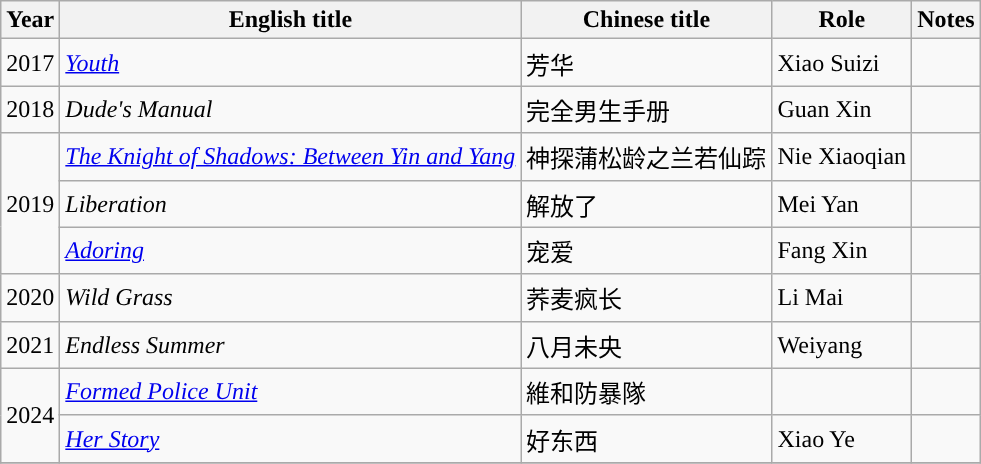<table class="wikitable">
<tr>
<th width=10>Year</th>
<th>English title</th>
<th>Chinese title</th>
<th>Role</th>
<th>Notes</th>
</tr>
<tr>
<td>2017</td>
<td><em><a href='#'>Youth</a></em></td>
<td>芳华</td>
<td>Xiao Suizi</td>
<td></td>
</tr>
<tr>
<td>2018</td>
<td><em>Dude's Manual</em></td>
<td>完全男生手册</td>
<td>Guan Xin</td>
<td></td>
</tr>
<tr>
<td rowspan=3>2019</td>
<td><em><a href='#'>The Knight of Shadows: Between Yin and Yang</a></em></td>
<td>神探蒲松龄之兰若仙踪</td>
<td>Nie Xiaoqian</td>
<td></td>
</tr>
<tr>
<td><em>Liberation</em></td>
<td>解放了</td>
<td>Mei Yan</td>
<td></td>
</tr>
<tr>
<td><em><a href='#'>Adoring</a></em></td>
<td>宠爱</td>
<td>Fang Xin</td>
<td></td>
</tr>
<tr>
<td>2020</td>
<td><em>Wild Grass</em></td>
<td>荞麦疯长</td>
<td>Li Mai</td>
<td></td>
</tr>
<tr>
<td>2021</td>
<td><em>Endless Summer</em></td>
<td>八月未央</td>
<td>Weiyang</td>
<td></td>
</tr>
<tr>
<td rowspan=2>2024</td>
<td><em><a href='#'>Formed Police Unit</a></em></td>
<td>維和防暴隊</td>
<td></td>
<td></td>
</tr>
<tr>
<td><em><a href='#'>Her Story</a></em></td>
<td>好东西</td>
<td>Xiao Ye</td>
<td></td>
</tr>
<tr>
</tr>
</table>
